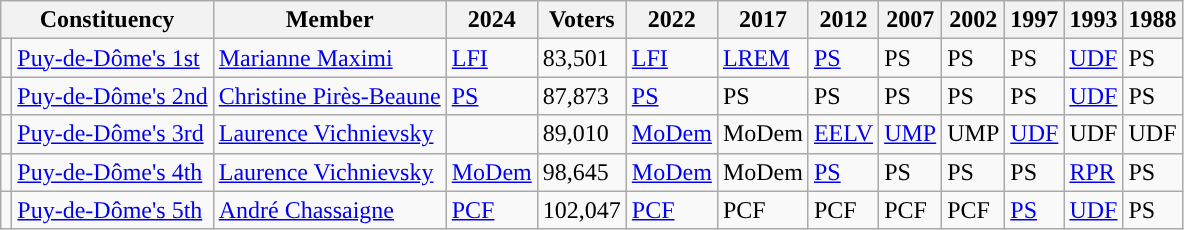<table class="wikitable sortable">
<tr>
<th colspan="2">Constituency</th>
<th>Member</th>
<th>2024</th>
<th>Voters</th>
<th>2022</th>
<th>2017</th>
<th>2012</th>
<th>2007</th>
<th>2002</th>
<th>1997</th>
<th>1993</th>
<th>1988</th>
</tr>
<tr>
<td style="background-color: "></td>
<td><a href='#'>Puy-de-Dôme's 1st</a></td>
<td><a href='#'>Marianne Maximi</a></td>
<td><a href='#'>LFI</a></td>
<td>83,501</td>
<td><a href='#'>LFI</a></td>
<td><a href='#'>LREM</a></td>
<td><a href='#'>PS</a></td>
<td>PS</td>
<td>PS</td>
<td>PS</td>
<td><a href='#'>UDF</a></td>
<td>PS</td>
</tr>
<tr>
<td style="background-color: "></td>
<td><a href='#'>Puy-de-Dôme's 2nd</a></td>
<td><a href='#'>Christine Pirès-Beaune</a></td>
<td><a href='#'>PS</a></td>
<td>87,873</td>
<td><a href='#'>PS</a></td>
<td>PS</td>
<td>PS</td>
<td>PS</td>
<td>PS</td>
<td>PS</td>
<td><a href='#'>UDF</a></td>
<td>PS</td>
</tr>
<tr>
<td style="background-color: "></td>
<td><a href='#'>Puy-de-Dôme's 3rd</a></td>
<td><a href='#'>Laurence Vichnievsky</a></td>
<td></td>
<td>89,010</td>
<td><a href='#'>MoDem</a></td>
<td>MoDem</td>
<td><a href='#'>EELV</a></td>
<td><a href='#'>UMP</a></td>
<td>UMP</td>
<td><a href='#'>UDF</a></td>
<td>UDF</td>
<td>UDF</td>
</tr>
<tr>
<td style="background-color: "></td>
<td><a href='#'>Puy-de-Dôme's 4th</a></td>
<td><a href='#'>Laurence Vichnievsky</a></td>
<td><a href='#'>MoDem</a></td>
<td>98,645</td>
<td><a href='#'>MoDem</a></td>
<td>MoDem</td>
<td><a href='#'>PS</a></td>
<td>PS</td>
<td>PS</td>
<td>PS</td>
<td><a href='#'>RPR</a></td>
<td>PS</td>
</tr>
<tr>
<td style="background-color: "></td>
<td><a href='#'>Puy-de-Dôme's 5th</a></td>
<td><a href='#'>André Chassaigne</a></td>
<td><a href='#'>PCF</a></td>
<td>102,047</td>
<td><a href='#'>PCF</a></td>
<td>PCF</td>
<td>PCF</td>
<td>PCF</td>
<td>PCF</td>
<td><a href='#'>PS</a></td>
<td><a href='#'>UDF</a></td>
<td>PS</td>
</tr>
</table>
